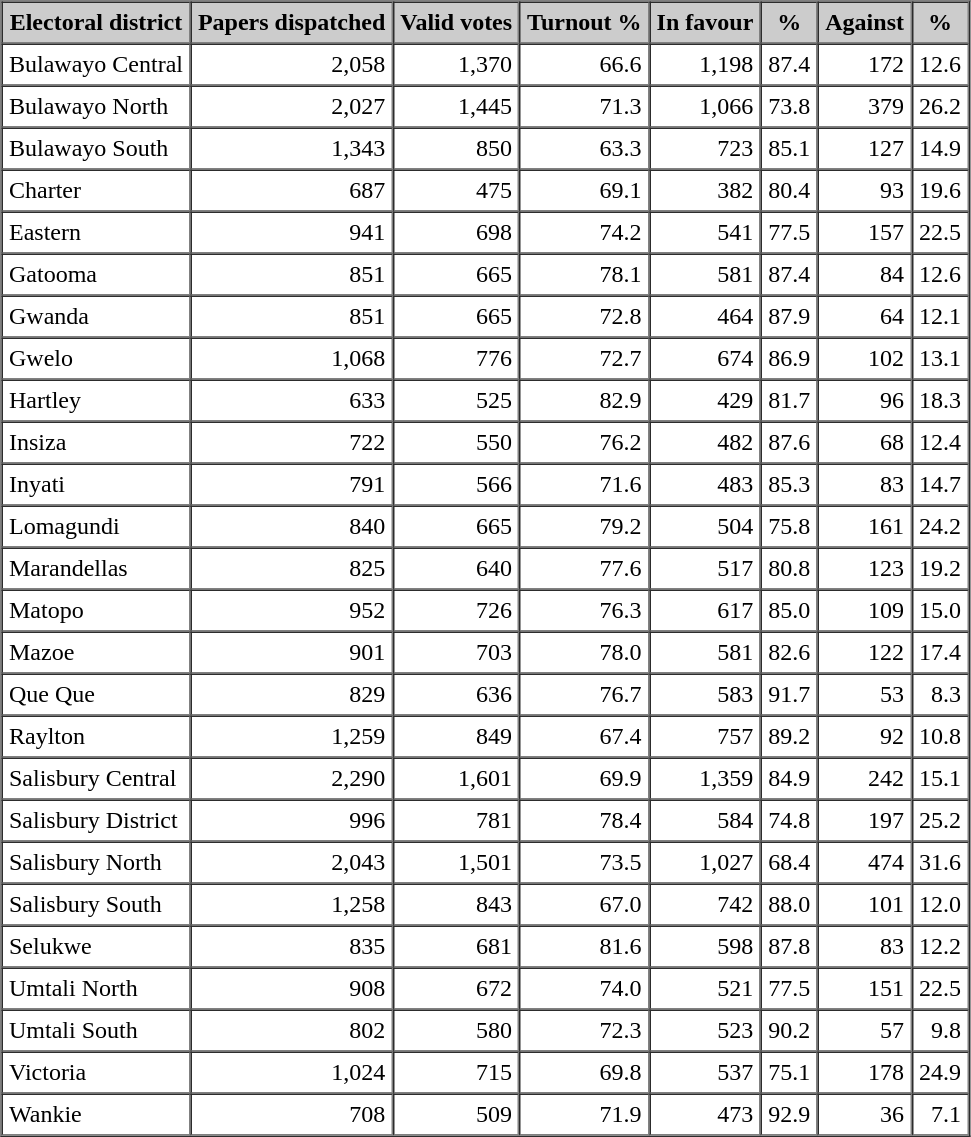<table border="1" cellpadding="4" cellspacing="0" style="border-collapse: collapse border-color: #444444">
<tr bgcolor="CCCCCC">
<th>Electoral district</th>
<th>Papers dispatched</th>
<th>Valid votes</th>
<th>Turnout %</th>
<th>In favour</th>
<th>%</th>
<th>Against</th>
<th>%</th>
</tr>
<tr>
<td align=left>Bulawayo Central</td>
<td align=right>2,058</td>
<td align=right>1,370</td>
<td align=right>66.6</td>
<td align=right>1,198</td>
<td align=right>87.4</td>
<td align=right>172</td>
<td align=right>12.6</td>
</tr>
<tr>
<td align=left>Bulawayo North</td>
<td align=right>2,027</td>
<td align=right>1,445</td>
<td align=right>71.3</td>
<td align=right>1,066</td>
<td align=right>73.8</td>
<td align=right>379</td>
<td align=right>26.2</td>
</tr>
<tr>
<td align=left>Bulawayo South</td>
<td align=right>1,343</td>
<td align=right>850</td>
<td align=right>63.3</td>
<td align=right>723</td>
<td align=right>85.1</td>
<td align=right>127</td>
<td align=right>14.9</td>
</tr>
<tr>
<td align=left>Charter</td>
<td align=right>687</td>
<td align=right>475</td>
<td align=right>69.1</td>
<td align=right>382</td>
<td align=right>80.4</td>
<td align=right>93</td>
<td align=right>19.6</td>
</tr>
<tr>
<td align=left>Eastern</td>
<td align=right>941</td>
<td align=right>698</td>
<td align=right>74.2</td>
<td align=right>541</td>
<td align=right>77.5</td>
<td align=right>157</td>
<td align=right>22.5</td>
</tr>
<tr>
<td align=left>Gatooma</td>
<td align=right>851</td>
<td align=right>665</td>
<td align=right>78.1</td>
<td align=right>581</td>
<td align=right>87.4</td>
<td align=right>84</td>
<td align=right>12.6</td>
</tr>
<tr>
<td align=left>Gwanda</td>
<td align=right>851</td>
<td align=right>665</td>
<td align=right>72.8</td>
<td align=right>464</td>
<td align=right>87.9</td>
<td align=right>64</td>
<td align=right>12.1</td>
</tr>
<tr>
<td align=left>Gwelo</td>
<td align=right>1,068</td>
<td align=right>776</td>
<td align=right>72.7</td>
<td align=right>674</td>
<td align=right>86.9</td>
<td align=right>102</td>
<td align=right>13.1</td>
</tr>
<tr>
<td align=left>Hartley</td>
<td align=right>633</td>
<td align=right>525</td>
<td align=right>82.9</td>
<td align=right>429</td>
<td align=right>81.7</td>
<td align=right>96</td>
<td align=right>18.3</td>
</tr>
<tr>
<td align=left>Insiza</td>
<td align=right>722</td>
<td align=right>550</td>
<td align=right>76.2</td>
<td align=right>482</td>
<td align=right>87.6</td>
<td align=right>68</td>
<td align=right>12.4</td>
</tr>
<tr>
<td align=left>Inyati</td>
<td align=right>791</td>
<td align=right>566</td>
<td align=right>71.6</td>
<td align=right>483</td>
<td align=right>85.3</td>
<td align=right>83</td>
<td align=right>14.7</td>
</tr>
<tr>
<td align=left>Lomagundi</td>
<td align=right>840</td>
<td align=right>665</td>
<td align=right>79.2</td>
<td align=right>504</td>
<td align=right>75.8</td>
<td align=right>161</td>
<td align=right>24.2</td>
</tr>
<tr>
<td align=left>Marandellas</td>
<td align=right>825</td>
<td align=right>640</td>
<td align=right>77.6</td>
<td align=right>517</td>
<td align=right>80.8</td>
<td align=right>123</td>
<td align=right>19.2</td>
</tr>
<tr>
<td align=left>Matopo</td>
<td align=right>952</td>
<td align=right>726</td>
<td align=right>76.3</td>
<td align=right>617</td>
<td align=right>85.0</td>
<td align=right>109</td>
<td align=right>15.0</td>
</tr>
<tr>
<td align=left>Mazoe</td>
<td align=right>901</td>
<td align=right>703</td>
<td align=right>78.0</td>
<td align=right>581</td>
<td align=right>82.6</td>
<td align=right>122</td>
<td align=right>17.4</td>
</tr>
<tr>
<td align=left>Que Que</td>
<td align=right>829</td>
<td align=right>636</td>
<td align=right>76.7</td>
<td align=right>583</td>
<td align=right>91.7</td>
<td align=right>53</td>
<td align=right>8.3</td>
</tr>
<tr>
<td align=left>Raylton</td>
<td align=right>1,259</td>
<td align=right>849</td>
<td align=right>67.4</td>
<td align=right>757</td>
<td align=right>89.2</td>
<td align=right>92</td>
<td align=right>10.8</td>
</tr>
<tr>
<td align=left>Salisbury Central</td>
<td align=right>2,290</td>
<td align=right>1,601</td>
<td align=right>69.9</td>
<td align=right>1,359</td>
<td align=right>84.9</td>
<td align=right>242</td>
<td align=right>15.1</td>
</tr>
<tr>
<td align=left>Salisbury District</td>
<td align=right>996</td>
<td align=right>781</td>
<td align=right>78.4</td>
<td align=right>584</td>
<td align=right>74.8</td>
<td align=right>197</td>
<td align=right>25.2</td>
</tr>
<tr>
<td align=left>Salisbury North</td>
<td align=right>2,043</td>
<td align=right>1,501</td>
<td align=right>73.5</td>
<td align=right>1,027</td>
<td align=right>68.4</td>
<td align=right>474</td>
<td align=right>31.6</td>
</tr>
<tr>
<td align=left>Salisbury South</td>
<td align=right>1,258</td>
<td align=right>843</td>
<td align=right>67.0</td>
<td align=right>742</td>
<td align=right>88.0</td>
<td align=right>101</td>
<td align=right>12.0</td>
</tr>
<tr>
<td align=left>Selukwe</td>
<td align=right>835</td>
<td align=right>681</td>
<td align=right>81.6</td>
<td align=right>598</td>
<td align=right>87.8</td>
<td align=right>83</td>
<td align=right>12.2</td>
</tr>
<tr>
<td align=left>Umtali North</td>
<td align=right>908</td>
<td align=right>672</td>
<td align=right>74.0</td>
<td align=right>521</td>
<td align=right>77.5</td>
<td align=right>151</td>
<td align=right>22.5</td>
</tr>
<tr>
<td align=left>Umtali South</td>
<td align=right>802</td>
<td align=right>580</td>
<td align=right>72.3</td>
<td align=right>523</td>
<td align=right>90.2</td>
<td align=right>57</td>
<td align=right>9.8</td>
</tr>
<tr>
<td align=left>Victoria</td>
<td align=right>1,024</td>
<td align=right>715</td>
<td align=right>69.8</td>
<td align=right>537</td>
<td align=right>75.1</td>
<td align=right>178</td>
<td align=right>24.9</td>
</tr>
<tr>
<td align=left>Wankie</td>
<td align=right>708</td>
<td align=right>509</td>
<td align=right>71.9</td>
<td align=right>473</td>
<td align=right>92.9</td>
<td align=right>36</td>
<td align=right>7.1</td>
</tr>
</table>
